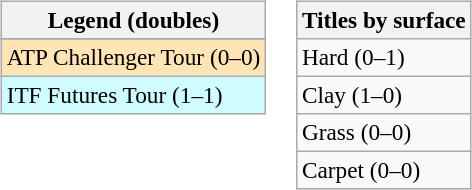<table>
<tr valign=top>
<td><br><table class=wikitable style=font-size:97%>
<tr>
<th>Legend (doubles)</th>
</tr>
<tr bgcolor=e5d1cb>
</tr>
<tr bgcolor=moccasin>
<td>ATP Challenger Tour (0–0)</td>
</tr>
<tr bgcolor=cffcff>
<td>ITF Futures Tour (1–1)</td>
</tr>
</table>
</td>
<td><br><table class=wikitable style=font-size:97%>
<tr>
<th>Titles by surface</th>
</tr>
<tr>
<td>Hard (0–1)</td>
</tr>
<tr>
<td>Clay (1–0)</td>
</tr>
<tr>
<td>Grass (0–0)</td>
</tr>
<tr>
<td>Carpet (0–0)</td>
</tr>
</table>
</td>
</tr>
</table>
